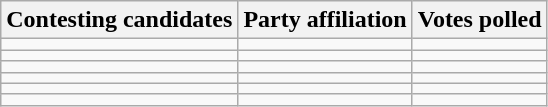<table class="wikitable sortable">
<tr>
<th>Contesting candidates</th>
<th>Party affiliation</th>
<th>Votes polled</th>
</tr>
<tr>
<td></td>
<td></td>
<td></td>
</tr>
<tr>
<td></td>
<td></td>
<td></td>
</tr>
<tr>
<td></td>
<td></td>
<td></td>
</tr>
<tr>
<td></td>
<td></td>
<td></td>
</tr>
<tr>
<td></td>
<td></td>
<td></td>
</tr>
<tr>
<td></td>
<td></td>
<td></td>
</tr>
</table>
